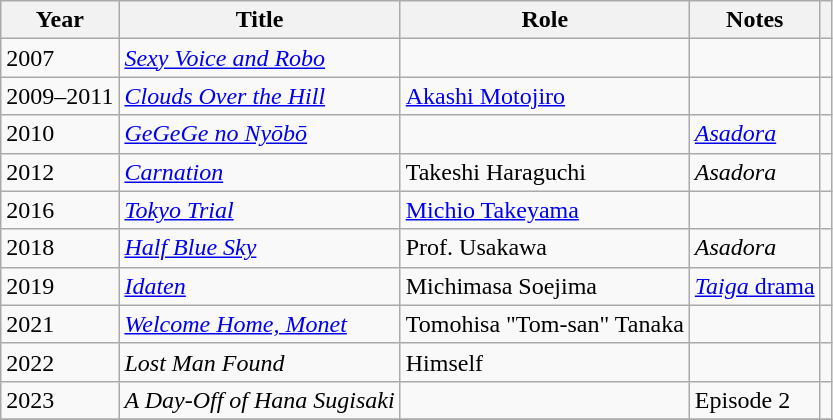<table class="wikitable">
<tr>
<th>Year</th>
<th>Title</th>
<th>Role</th>
<th>Notes</th>
<th></th>
</tr>
<tr>
<td>2007</td>
<td><em><a href='#'>Sexy Voice and Robo</a></em></td>
<td></td>
<td></td>
<td></td>
</tr>
<tr>
<td>2009–2011</td>
<td><em><a href='#'>Clouds Over the Hill</a></em></td>
<td><a href='#'>Akashi Motojiro</a></td>
<td></td>
<td></td>
</tr>
<tr>
<td>2010</td>
<td><em><a href='#'>GeGeGe no Nyōbō</a></em></td>
<td></td>
<td><em><a href='#'>Asadora</a></em></td>
<td></td>
</tr>
<tr>
<td>2012</td>
<td><em><a href='#'>Carnation</a></em></td>
<td>Takeshi Haraguchi</td>
<td><em>Asadora</em></td>
<td></td>
</tr>
<tr>
<td>2016</td>
<td><em><a href='#'>Tokyo Trial</a></em></td>
<td><a href='#'>Michio Takeyama</a></td>
<td></td>
<td></td>
</tr>
<tr>
<td>2018</td>
<td><em><a href='#'>Half Blue Sky</a></em></td>
<td>Prof. Usakawa</td>
<td><em>Asadora</em></td>
<td></td>
</tr>
<tr>
<td>2019</td>
<td><em><a href='#'>Idaten</a></em></td>
<td>Michimasa Soejima</td>
<td><a href='#'><em>Taiga</em> drama</a></td>
<td></td>
</tr>
<tr>
<td>2021</td>
<td><em><a href='#'>Welcome Home, Monet</a></em></td>
<td>Tomohisa "Tom-san" Tanaka</td>
<td></td>
<td></td>
</tr>
<tr>
<td>2022</td>
<td><em>Lost Man Found</em></td>
<td>Himself</td>
<td></td>
<td></td>
</tr>
<tr>
<td>2023</td>
<td><em>A Day-Off of Hana Sugisaki</em></td>
<td></td>
<td>Episode 2</td>
<td></td>
</tr>
<tr>
</tr>
</table>
